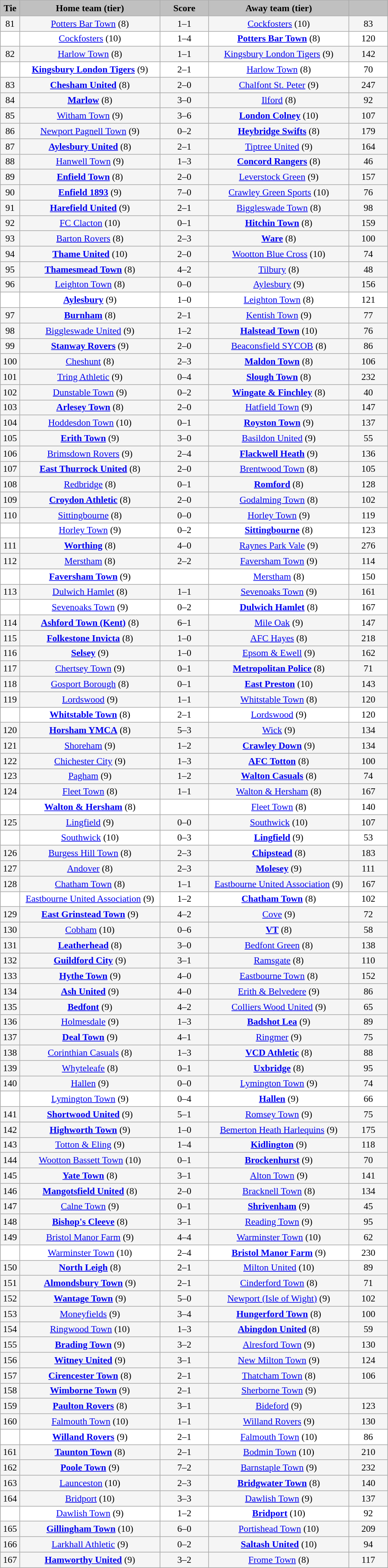<table class="wikitable" style="width: 600px; background:WhiteSmoke; text-align:center; font-size:90%">
<tr>
<td scope="col" style="width:  5.00%; background:silver;"><strong>Tie</strong></td>
<td scope="col" style="width: 36.25%; background:silver;"><strong>Home team (tier)</strong></td>
<td scope="col" style="width: 12.50%; background:silver;"><strong>Score</strong></td>
<td scope="col" style="width: 36.25%; background:silver;"><strong>Away team (tier)</strong></td>
<td scope="col" style="width: 10.00%; background:silver;"><strong></strong></td>
</tr>
<tr>
<td>81</td>
<td><a href='#'>Potters Bar Town</a> (8)</td>
<td>1–1</td>
<td><a href='#'>Cockfosters</a> (10)</td>
<td>83</td>
</tr>
<tr style="background:white;">
<td><em></em></td>
<td><a href='#'>Cockfosters</a> (10)</td>
<td>1–4</td>
<td><strong><a href='#'>Potters Bar Town</a></strong> (8)</td>
<td>120</td>
</tr>
<tr>
<td>82</td>
<td><a href='#'>Harlow Town</a> (8)</td>
<td>1–1</td>
<td><a href='#'>Kingsbury London Tigers</a> (9)</td>
<td>142</td>
</tr>
<tr style="background:white;">
<td><em></em></td>
<td><strong><a href='#'>Kingsbury London Tigers</a></strong> (9)</td>
<td>2–1</td>
<td><a href='#'>Harlow Town</a> (8)</td>
<td>70</td>
</tr>
<tr>
<td>83</td>
<td><strong><a href='#'>Chesham United</a></strong> (8)</td>
<td>2–0</td>
<td><a href='#'>Chalfont St. Peter</a> (9)</td>
<td>247</td>
</tr>
<tr>
<td>84</td>
<td><strong><a href='#'>Marlow</a></strong> (8)</td>
<td>3–0</td>
<td><a href='#'>Ilford</a> (8)</td>
<td>92</td>
</tr>
<tr>
<td>85</td>
<td><a href='#'>Witham Town</a> (9)</td>
<td>3–6</td>
<td><strong><a href='#'>London Colney</a></strong> (10)</td>
<td>107</td>
</tr>
<tr>
<td>86</td>
<td><a href='#'>Newport Pagnell Town</a> (9)</td>
<td>0–2</td>
<td><strong><a href='#'>Heybridge Swifts</a></strong> (8)</td>
<td>179</td>
</tr>
<tr>
<td>87</td>
<td><strong><a href='#'>Aylesbury United</a></strong> (8)</td>
<td>2–1</td>
<td><a href='#'>Tiptree United</a> (9)</td>
<td>164</td>
</tr>
<tr>
<td>88</td>
<td><a href='#'>Hanwell Town</a> (9)</td>
<td>1–3</td>
<td><strong><a href='#'>Concord Rangers</a></strong> (8)</td>
<td>46</td>
</tr>
<tr>
<td>89</td>
<td><strong><a href='#'>Enfield Town</a></strong> (8)</td>
<td>2–0</td>
<td><a href='#'>Leverstock Green</a> (9)</td>
<td>157</td>
</tr>
<tr>
<td>90</td>
<td><strong><a href='#'>Enfield 1893</a></strong> (9)</td>
<td>7–0</td>
<td><a href='#'>Crawley Green Sports</a> (10)</td>
<td>76</td>
</tr>
<tr>
<td>91</td>
<td><strong><a href='#'>Harefield United</a></strong> (9)</td>
<td>2–1</td>
<td><a href='#'>Biggleswade Town</a> (8)</td>
<td>98</td>
</tr>
<tr>
<td>92</td>
<td><a href='#'>FC Clacton</a> (10)</td>
<td>0–1</td>
<td><strong><a href='#'>Hitchin Town</a></strong> (8)</td>
<td>159</td>
</tr>
<tr>
<td>93</td>
<td><a href='#'>Barton Rovers</a> (8)</td>
<td>2–3</td>
<td><strong><a href='#'>Ware</a></strong> (8)</td>
<td>100</td>
</tr>
<tr>
<td>94</td>
<td><strong><a href='#'>Thame United</a></strong> (10)</td>
<td>2–0</td>
<td><a href='#'>Wootton Blue Cross</a> (10)</td>
<td>74</td>
</tr>
<tr>
<td>95</td>
<td><strong><a href='#'>Thamesmead Town</a></strong> (8)</td>
<td>4–2</td>
<td><a href='#'>Tilbury</a> (8)</td>
<td>48</td>
</tr>
<tr>
<td>96</td>
<td><a href='#'>Leighton Town</a> (8)</td>
<td>0–0</td>
<td><a href='#'>Aylesbury</a> (9)</td>
<td>156</td>
</tr>
<tr style="background:white;">
<td><em></em></td>
<td><strong><a href='#'>Aylesbury</a></strong> (9)</td>
<td>1–0</td>
<td><a href='#'>Leighton Town</a> (8)</td>
<td>121</td>
</tr>
<tr>
<td>97</td>
<td><strong><a href='#'>Burnham</a></strong> (8)</td>
<td>2–1</td>
<td><a href='#'>Kentish Town</a> (9)</td>
<td>77</td>
</tr>
<tr>
<td>98</td>
<td><a href='#'>Biggleswade United</a> (9)</td>
<td>1–2</td>
<td><strong><a href='#'>Halstead Town</a></strong> (10)</td>
<td>76</td>
</tr>
<tr>
<td>99</td>
<td><strong><a href='#'>Stanway Rovers</a></strong> (9)</td>
<td>2–0</td>
<td><a href='#'>Beaconsfield SYCOB</a> (8)</td>
<td>86</td>
</tr>
<tr>
<td>100</td>
<td><a href='#'>Cheshunt</a> (8)</td>
<td>2–3</td>
<td><strong><a href='#'>Maldon Town</a></strong> (8)</td>
<td>106</td>
</tr>
<tr>
<td>101</td>
<td><a href='#'>Tring Athletic</a> (9)</td>
<td>0–4</td>
<td><strong><a href='#'>Slough Town</a></strong> (8)</td>
<td>232</td>
</tr>
<tr>
<td>102</td>
<td><a href='#'>Dunstable Town</a> (9)</td>
<td>0–2</td>
<td><strong><a href='#'>Wingate & Finchley</a></strong> (8)</td>
<td>40</td>
</tr>
<tr>
<td>103</td>
<td><strong><a href='#'>Arlesey Town</a></strong> (8)</td>
<td>2–0</td>
<td><a href='#'>Hatfield Town</a> (9)</td>
<td>147</td>
</tr>
<tr>
<td>104</td>
<td><a href='#'>Hoddesdon Town</a> (10)</td>
<td>0–1</td>
<td><strong><a href='#'>Royston Town</a></strong> (9)</td>
<td>137</td>
</tr>
<tr>
<td>105</td>
<td><strong><a href='#'>Erith Town</a></strong> (9)</td>
<td>3–0</td>
<td><a href='#'>Basildon United</a> (9)</td>
<td>55</td>
</tr>
<tr>
<td>106</td>
<td><a href='#'>Brimsdown Rovers</a> (9)</td>
<td>2–4</td>
<td><strong><a href='#'>Flackwell Heath</a></strong> (9)</td>
<td>136</td>
</tr>
<tr>
<td>107</td>
<td><strong><a href='#'>East Thurrock United</a></strong> (8)</td>
<td>2–0</td>
<td><a href='#'>Brentwood Town</a> (8)</td>
<td>105</td>
</tr>
<tr>
<td>108</td>
<td><a href='#'>Redbridge</a> (8)</td>
<td>0–1</td>
<td><strong><a href='#'>Romford</a></strong> (8)</td>
<td>128</td>
</tr>
<tr>
<td>109</td>
<td><strong><a href='#'>Croydon Athletic</a></strong> (8)</td>
<td>2–0</td>
<td><a href='#'>Godalming Town</a> (8)</td>
<td>102</td>
</tr>
<tr>
<td>110</td>
<td><a href='#'>Sittingbourne</a> (8)</td>
<td>0–0</td>
<td><a href='#'>Horley Town</a> (9)</td>
<td>119</td>
</tr>
<tr style="background:white;">
<td><em></em></td>
<td><a href='#'>Horley Town</a> (9)</td>
<td>0–2</td>
<td><strong><a href='#'>Sittingbourne</a></strong> (8)</td>
<td>123</td>
</tr>
<tr>
<td>111</td>
<td><strong><a href='#'>Worthing</a></strong> (8)</td>
<td>4–0</td>
<td><a href='#'>Raynes Park Vale</a> (9)</td>
<td>276</td>
</tr>
<tr>
<td>112</td>
<td><a href='#'>Merstham</a> (8)</td>
<td>2–2</td>
<td><a href='#'>Faversham Town</a> (9)</td>
<td>114</td>
</tr>
<tr style="background:white;">
<td><em></em></td>
<td><strong><a href='#'>Faversham Town</a></strong> (9)</td>
<td></td>
<td><a href='#'>Merstham</a> (8)</td>
<td>150</td>
</tr>
<tr>
<td>113</td>
<td><a href='#'>Dulwich Hamlet</a> (8)</td>
<td>1–1</td>
<td><a href='#'>Sevenoaks Town</a> (9)</td>
<td>161</td>
</tr>
<tr style="background:white;">
<td><em></em></td>
<td><a href='#'>Sevenoaks Town</a> (9)</td>
<td>0–2</td>
<td><strong><a href='#'>Dulwich Hamlet</a></strong> (8)</td>
<td>167</td>
</tr>
<tr>
<td>114</td>
<td><strong><a href='#'>Ashford Town (Kent)</a></strong> (8)</td>
<td>6–1</td>
<td><a href='#'>Mile Oak</a> (9)</td>
<td>147</td>
</tr>
<tr>
<td>115</td>
<td><strong><a href='#'>Folkestone Invicta</a></strong> (8)</td>
<td>1–0</td>
<td><a href='#'>AFC Hayes</a> (8)</td>
<td>218</td>
</tr>
<tr>
<td>116</td>
<td><strong><a href='#'>Selsey</a></strong> (9)</td>
<td>1–0</td>
<td><a href='#'>Epsom & Ewell</a> (9)</td>
<td>162</td>
</tr>
<tr>
<td>117</td>
<td><a href='#'>Chertsey Town</a> (9)</td>
<td>0–1</td>
<td><strong><a href='#'>Metropolitan Police</a></strong> (8)</td>
<td>71</td>
</tr>
<tr>
<td>118</td>
<td><a href='#'>Gosport Borough</a> (8)</td>
<td>0–1</td>
<td><strong><a href='#'>East Preston</a></strong> (10)</td>
<td>143</td>
</tr>
<tr>
<td>119</td>
<td><a href='#'>Lordswood</a> (9)</td>
<td>1–1</td>
<td><a href='#'>Whitstable Town</a> (8)</td>
<td>120</td>
</tr>
<tr style="background:white;">
<td><em></em></td>
<td><strong><a href='#'>Whitstable Town</a></strong> (8)</td>
<td>2–1 </td>
<td><a href='#'>Lordswood</a> (9)</td>
<td>120</td>
</tr>
<tr>
<td>120</td>
<td><strong><a href='#'>Horsham YMCA</a></strong> (8)</td>
<td>5–3</td>
<td><a href='#'>Wick</a> (9)</td>
<td>134</td>
</tr>
<tr>
<td>121</td>
<td><a href='#'>Shoreham</a> (9)</td>
<td>1–2</td>
<td><strong><a href='#'>Crawley Down</a></strong> (9)</td>
<td>134</td>
</tr>
<tr>
<td>122</td>
<td><a href='#'>Chichester City</a> (9)</td>
<td>1–3</td>
<td><strong><a href='#'>AFC Totton</a></strong> (8)</td>
<td>100</td>
</tr>
<tr>
<td>123</td>
<td><a href='#'>Pagham</a> (9)</td>
<td>1–2</td>
<td><strong><a href='#'>Walton Casuals</a></strong> (8)</td>
<td>74</td>
</tr>
<tr>
<td>124</td>
<td><a href='#'>Fleet Town</a> (8)</td>
<td>1–1</td>
<td><a href='#'>Walton & Hersham</a> (8)</td>
<td>167</td>
</tr>
<tr style="background:white;">
<td><em></em></td>
<td><strong><a href='#'>Walton & Hersham</a></strong> (8)</td>
<td></td>
<td><a href='#'>Fleet Town</a> (8)</td>
<td>140</td>
</tr>
<tr>
<td>125</td>
<td><a href='#'>Lingfield</a> (9)</td>
<td>0–0</td>
<td><a href='#'>Southwick</a> (10)</td>
<td>107</td>
</tr>
<tr style="background:white;">
<td><em></em></td>
<td><a href='#'>Southwick</a> (10)</td>
<td>0–3</td>
<td><strong><a href='#'>Lingfield</a></strong> (9)</td>
<td>53</td>
</tr>
<tr>
<td>126</td>
<td><a href='#'>Burgess Hill Town</a> (8)</td>
<td>2–3</td>
<td><strong><a href='#'>Chipstead</a></strong> (8)</td>
<td>183</td>
</tr>
<tr>
<td>127</td>
<td><a href='#'>Andover</a> (8)</td>
<td>2–3</td>
<td><strong><a href='#'>Molesey</a></strong> (9)</td>
<td>111</td>
</tr>
<tr>
<td>128</td>
<td><a href='#'>Chatham Town</a> (8)</td>
<td>1–1</td>
<td><a href='#'>Eastbourne United Association</a> (9)</td>
<td>167</td>
</tr>
<tr style="background:white;">
<td><em></em></td>
<td><a href='#'>Eastbourne United Association</a> (9)</td>
<td>1–2</td>
<td><strong><a href='#'>Chatham Town</a></strong> (8)</td>
<td>102</td>
</tr>
<tr>
<td>129</td>
<td><strong><a href='#'>East Grinstead Town</a></strong> (9)</td>
<td>4–2</td>
<td><a href='#'>Cove</a> (9)</td>
<td>72</td>
</tr>
<tr>
<td>130</td>
<td><a href='#'>Cobham</a> (10)</td>
<td>0–6</td>
<td><strong><a href='#'>VT</a></strong> (8)</td>
<td>58</td>
</tr>
<tr>
<td>131</td>
<td><strong><a href='#'>Leatherhead</a></strong> (8)</td>
<td>3–0</td>
<td><a href='#'>Bedfont Green</a> (8)</td>
<td>138</td>
</tr>
<tr>
<td>132</td>
<td><strong><a href='#'>Guildford City</a></strong> (9)</td>
<td>3–1</td>
<td><a href='#'>Ramsgate</a> (8)</td>
<td>110</td>
</tr>
<tr>
<td>133</td>
<td><strong><a href='#'>Hythe Town</a></strong> (9)</td>
<td>4–0</td>
<td><a href='#'>Eastbourne Town</a> (8)</td>
<td>152</td>
</tr>
<tr>
<td>134</td>
<td><strong><a href='#'>Ash United</a></strong> (9)</td>
<td>4–0</td>
<td><a href='#'>Erith & Belvedere</a> (9)</td>
<td>86</td>
</tr>
<tr>
<td>135</td>
<td><strong><a href='#'>Bedfont</a></strong> (9)</td>
<td>4–2</td>
<td><a href='#'>Colliers Wood United</a> (9)</td>
<td>65</td>
</tr>
<tr>
<td>136</td>
<td><a href='#'>Holmesdale</a> (9)</td>
<td>1–3</td>
<td><strong><a href='#'>Badshot Lea</a></strong> (9)</td>
<td>89</td>
</tr>
<tr>
<td>137</td>
<td><strong><a href='#'>Deal Town</a></strong> (9)</td>
<td>4–1</td>
<td><a href='#'>Ringmer</a> (9)</td>
<td>75</td>
</tr>
<tr>
<td>138</td>
<td><a href='#'>Corinthian Casuals</a> (8)</td>
<td>1–3</td>
<td><strong><a href='#'>VCD Athletic</a></strong> (8)</td>
<td>88</td>
</tr>
<tr>
<td>139</td>
<td><a href='#'>Whyteleafe</a> (8)</td>
<td>0–1</td>
<td><strong><a href='#'>Uxbridge</a></strong> (8)</td>
<td>95</td>
</tr>
<tr>
<td>140</td>
<td><a href='#'>Hallen</a> (9)</td>
<td>0–0</td>
<td><a href='#'>Lymington Town</a> (9)</td>
<td>74</td>
</tr>
<tr style="background:white;">
<td><em></em></td>
<td><a href='#'>Lymington Town</a> (9)</td>
<td>0–4</td>
<td><strong><a href='#'>Hallen</a></strong> (9)</td>
<td>66</td>
</tr>
<tr>
<td>141</td>
<td><strong><a href='#'>Shortwood United</a></strong> (9)</td>
<td>5–1</td>
<td><a href='#'>Romsey Town</a> (9)</td>
<td>75</td>
</tr>
<tr>
<td>142</td>
<td><strong><a href='#'>Highworth Town</a></strong> (9)</td>
<td>1–0</td>
<td><a href='#'>Bemerton Heath Harlequins</a> (9)</td>
<td>175</td>
</tr>
<tr>
<td>143</td>
<td><a href='#'>Totton & Eling</a> (9)</td>
<td>1–4</td>
<td><strong><a href='#'>Kidlington</a></strong> (9)</td>
<td>118</td>
</tr>
<tr>
<td>144</td>
<td><a href='#'>Wootton Bassett Town</a> (10)</td>
<td>0–1</td>
<td><strong><a href='#'>Brockenhurst</a></strong> (9)</td>
<td>70</td>
</tr>
<tr>
<td>145</td>
<td><strong><a href='#'>Yate Town</a></strong> (8)</td>
<td>3–1</td>
<td><a href='#'>Alton Town</a> (9)</td>
<td>141</td>
</tr>
<tr>
<td>146</td>
<td><strong><a href='#'>Mangotsfield United</a></strong> (8)</td>
<td>2–0</td>
<td><a href='#'>Bracknell Town</a> (8)</td>
<td>134</td>
</tr>
<tr>
<td>147</td>
<td><a href='#'>Calne Town</a> (9)</td>
<td>0–1</td>
<td><strong><a href='#'>Shrivenham</a></strong> (9)</td>
<td>45</td>
</tr>
<tr>
<td>148</td>
<td><strong><a href='#'>Bishop's Cleeve</a></strong> (8)</td>
<td>3–1</td>
<td><a href='#'>Reading Town</a> (9)</td>
<td>95</td>
</tr>
<tr>
<td>149</td>
<td><a href='#'>Bristol Manor Farm</a> (9)</td>
<td>4–4</td>
<td><a href='#'>Warminster Town</a> (10)</td>
<td>62</td>
</tr>
<tr style="background:white;">
<td><em></em></td>
<td><a href='#'>Warminster Town</a> (10)</td>
<td>2–4</td>
<td><strong><a href='#'>Bristol Manor Farm</a></strong> (9)</td>
<td>230</td>
</tr>
<tr>
<td>150</td>
<td><strong><a href='#'>North Leigh</a></strong> (8)</td>
<td>2–1</td>
<td><a href='#'>Milton United</a> (10)</td>
<td>89</td>
</tr>
<tr>
<td>151</td>
<td><strong><a href='#'>Almondsbury Town</a></strong> (9)</td>
<td>2–1</td>
<td><a href='#'>Cinderford Town</a> (8)</td>
<td>71</td>
</tr>
<tr>
<td>152</td>
<td><strong><a href='#'>Wantage Town</a></strong> (9)</td>
<td>5–0</td>
<td><a href='#'>Newport (Isle of Wight)</a> (9)</td>
<td>102</td>
</tr>
<tr>
<td>153</td>
<td><a href='#'>Moneyfields</a> (9)</td>
<td>3–4</td>
<td><strong><a href='#'>Hungerford Town</a></strong> (8)</td>
<td>100</td>
</tr>
<tr>
<td>154</td>
<td><a href='#'>Ringwood Town</a> (10)</td>
<td>1–3</td>
<td><strong><a href='#'>Abingdon United</a></strong> (8)</td>
<td>59</td>
</tr>
<tr>
<td>155</td>
<td><strong><a href='#'>Brading Town</a></strong> (9)</td>
<td>3–2</td>
<td><a href='#'>Alresford Town</a> (9)</td>
<td>130</td>
</tr>
<tr>
<td>156</td>
<td><strong><a href='#'>Witney United</a></strong> (9)</td>
<td>3–1</td>
<td><a href='#'>New Milton Town</a> (9)</td>
<td>124</td>
</tr>
<tr>
<td>157</td>
<td><strong><a href='#'>Cirencester Town</a></strong> (8)</td>
<td>2–1</td>
<td><a href='#'>Thatcham Town</a> (8)</td>
<td>106</td>
</tr>
<tr>
<td>158</td>
<td><strong><a href='#'>Wimborne Town</a></strong> (9)</td>
<td>2–1</td>
<td><a href='#'>Sherborne Town</a> (9)</td>
<td></td>
</tr>
<tr>
<td>159</td>
<td><strong><a href='#'>Paulton Rovers</a></strong> (8)</td>
<td>3–1</td>
<td><a href='#'>Bideford</a> (9)</td>
<td>123</td>
</tr>
<tr>
<td>160</td>
<td><a href='#'>Falmouth Town</a> (10)</td>
<td>1–1</td>
<td><a href='#'>Willand Rovers</a> (9)</td>
<td>130</td>
</tr>
<tr style="background:white;">
<td><em></em></td>
<td><strong><a href='#'>Willand Rovers</a></strong> (9)</td>
<td>2–1</td>
<td><a href='#'>Falmouth Town</a> (10)</td>
<td>86</td>
</tr>
<tr>
<td>161</td>
<td><strong><a href='#'>Taunton Town</a></strong> (8)</td>
<td>2–1</td>
<td><a href='#'>Bodmin Town</a> (10)</td>
<td>210</td>
</tr>
<tr>
<td>162</td>
<td><strong><a href='#'>Poole Town</a></strong> (9)</td>
<td>7–2</td>
<td><a href='#'>Barnstaple Town</a> (9)</td>
<td>232</td>
</tr>
<tr>
<td>163</td>
<td><a href='#'>Launceston</a> (10)</td>
<td>2–3</td>
<td><strong><a href='#'>Bridgwater Town</a></strong> (8)</td>
<td>140</td>
</tr>
<tr>
<td>164</td>
<td><a href='#'>Bridport</a> (10)</td>
<td>3–3</td>
<td><a href='#'>Dawlish Town</a> (9)</td>
<td>137</td>
</tr>
<tr style="background:white;">
<td><em></em></td>
<td><a href='#'>Dawlish Town</a> (9)</td>
<td>1–2</td>
<td><strong><a href='#'>Bridport</a></strong> (10)</td>
<td>92</td>
</tr>
<tr>
<td>165</td>
<td><strong><a href='#'>Gillingham Town</a></strong> (10)</td>
<td>6–0</td>
<td><a href='#'>Portishead Town</a> (10)</td>
<td>209</td>
</tr>
<tr>
<td>166</td>
<td><a href='#'>Larkhall Athletic</a> (9)</td>
<td>0–2</td>
<td><strong><a href='#'>Saltash United</a></strong> (10)</td>
<td>94</td>
</tr>
<tr>
<td>167</td>
<td><strong><a href='#'>Hamworthy United</a></strong> (9)</td>
<td>3–2</td>
<td><a href='#'>Frome Town</a> (8)</td>
<td>117</td>
</tr>
</table>
